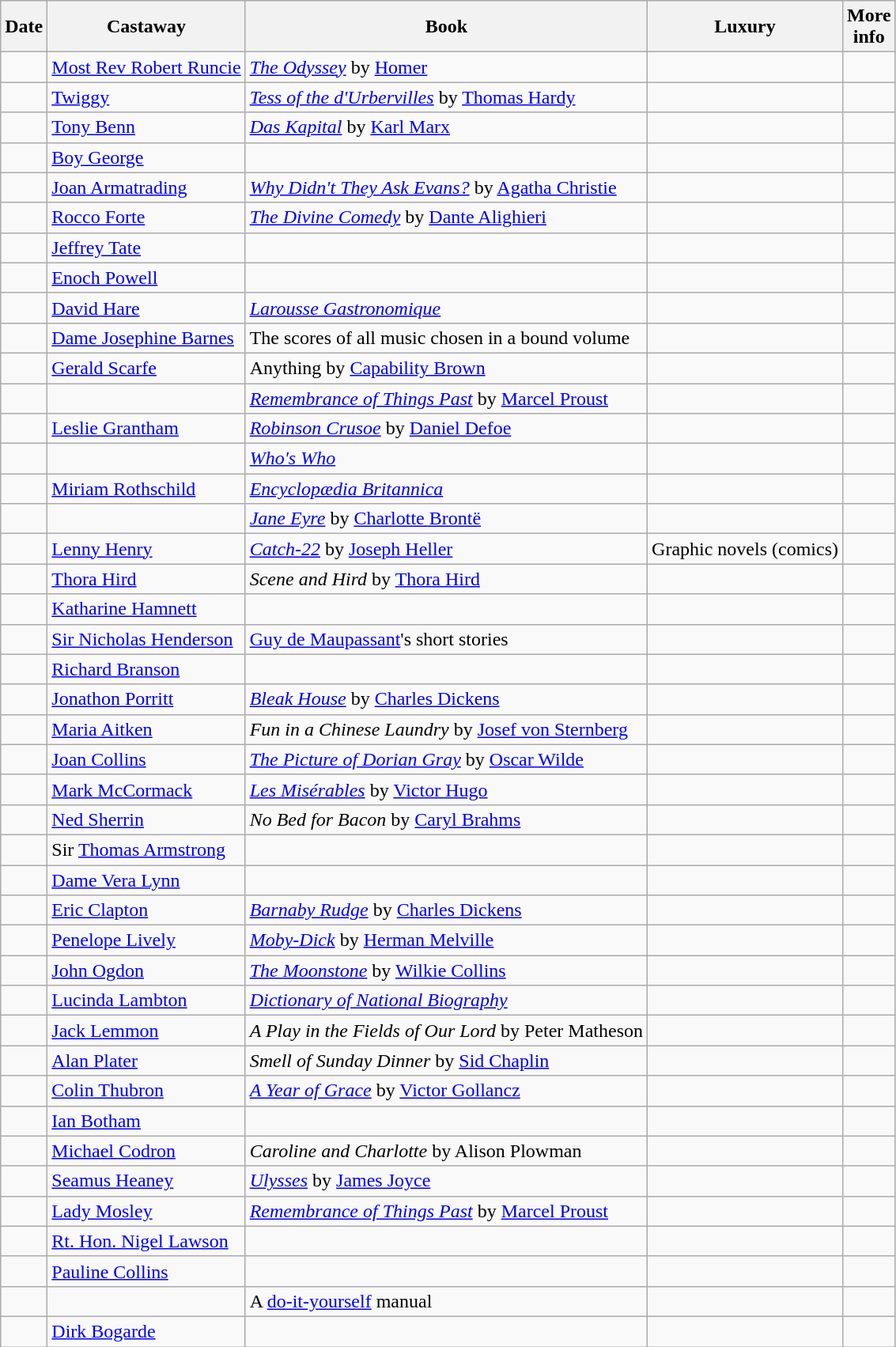<table class="wikitable sortable">
<tr>
<th>Date</th>
<th>Castaway</th>
<th>Book</th>
<th>Luxury</th>
<th class="unsortable">More<br>info</th>
</tr>
<tr>
<td></td>
<td><a href='#'>Most Rev Robert Runcie</a></td>
<td><em><a href='#'>The Odyssey</a></em> by <a href='#'>Homer</a></td>
<td></td>
<td></td>
</tr>
<tr>
<td></td>
<td><a href='#'>Twiggy</a></td>
<td><em><a href='#'>Tess of the d'Urbervilles</a></em> by <a href='#'>Thomas Hardy</a></td>
<td></td>
<td></td>
</tr>
<tr>
<td></td>
<td><a href='#'>Tony Benn</a></td>
<td><em><a href='#'>Das Kapital</a></em> by <a href='#'>Karl Marx</a></td>
<td></td>
<td></td>
</tr>
<tr>
<td></td>
<td><a href='#'>Boy George</a></td>
<td></td>
<td></td>
<td></td>
</tr>
<tr>
<td></td>
<td><a href='#'>Joan Armatrading</a></td>
<td><em><a href='#'>Why Didn't They Ask Evans?</a></em> by <a href='#'>Agatha Christie</a></td>
<td></td>
<td></td>
</tr>
<tr>
<td></td>
<td><a href='#'>Rocco Forte</a></td>
<td><em><a href='#'>The Divine Comedy</a></em> by <a href='#'>Dante Alighieri</a></td>
<td></td>
<td></td>
</tr>
<tr>
<td></td>
<td><a href='#'>Jeffrey Tate</a></td>
<td></td>
<td></td>
<td></td>
</tr>
<tr>
<td></td>
<td><a href='#'>Enoch Powell</a></td>
<td></td>
<td></td>
<td></td>
</tr>
<tr>
<td></td>
<td><a href='#'>David Hare</a></td>
<td><em><a href='#'>Larousse Gastronomique</a></em></td>
<td></td>
<td></td>
</tr>
<tr>
<td></td>
<td><a href='#'>Dame Josephine Barnes</a></td>
<td>The scores of all music chosen in a bound volume</td>
<td></td>
<td></td>
</tr>
<tr>
<td></td>
<td><a href='#'>Gerald Scarfe</a></td>
<td>Anything by <a href='#'>Capability Brown</a></td>
<td></td>
<td></td>
</tr>
<tr>
<td></td>
<td></td>
<td><em><a href='#'>Remembrance of Things Past</a></em> by <a href='#'>Marcel Proust</a></td>
<td></td>
<td></td>
</tr>
<tr>
<td></td>
<td><a href='#'>Leslie Grantham</a></td>
<td><em><a href='#'>Robinson Crusoe</a></em> by <a href='#'>Daniel Defoe</a></td>
<td></td>
<td></td>
</tr>
<tr>
<td></td>
<td></td>
<td><em><a href='#'>Who's Who</a></em></td>
<td></td>
<td></td>
</tr>
<tr>
<td></td>
<td><a href='#'>Miriam Rothschild</a></td>
<td><em><a href='#'>Encyclopædia Britannica</a></em></td>
<td></td>
<td></td>
</tr>
<tr>
<td></td>
<td></td>
<td><em><a href='#'>Jane Eyre</a></em> by <a href='#'>Charlotte Brontë</a></td>
<td></td>
<td></td>
</tr>
<tr>
<td></td>
<td><a href='#'>Lenny Henry</a></td>
<td><em><a href='#'>Catch-22</a></em> by <a href='#'>Joseph Heller</a></td>
<td>Graphic novels (comics)</td>
<td></td>
</tr>
<tr>
<td></td>
<td><a href='#'>Thora Hird</a></td>
<td><em>Scene and Hird</em> by <a href='#'>Thora Hird</a></td>
<td></td>
<td></td>
</tr>
<tr>
<td></td>
<td><a href='#'>Katharine Hamnett</a></td>
<td></td>
<td></td>
<td></td>
</tr>
<tr>
<td></td>
<td><a href='#'>Sir Nicholas Henderson</a></td>
<td><a href='#'>Guy de Maupassant</a>'s short stories</td>
<td></td>
<td></td>
</tr>
<tr>
<td></td>
<td><a href='#'>Richard Branson</a></td>
<td></td>
<td></td>
<td></td>
</tr>
<tr>
<td></td>
<td><a href='#'>Jonathon Porritt</a></td>
<td><em><a href='#'>Bleak House</a></em> by <a href='#'>Charles Dickens</a></td>
<td></td>
<td></td>
</tr>
<tr>
<td></td>
<td><a href='#'>Maria Aitken</a></td>
<td><em>Fun in a Chinese Laundry</em> by <a href='#'>Josef von Sternberg</a></td>
<td></td>
<td></td>
</tr>
<tr>
<td></td>
<td><a href='#'>Joan Collins</a></td>
<td><em><a href='#'>The Picture of Dorian Gray</a></em> by <a href='#'>Oscar Wilde</a></td>
<td></td>
<td></td>
</tr>
<tr>
<td></td>
<td><a href='#'>Mark McCormack</a></td>
<td><em><a href='#'>Les Misérables</a></em> by <a href='#'>Victor Hugo</a></td>
<td></td>
<td></td>
</tr>
<tr>
<td></td>
<td><a href='#'>Ned Sherrin</a></td>
<td><em>No Bed for Bacon</em> by <a href='#'>Caryl Brahms</a></td>
<td></td>
<td></td>
</tr>
<tr>
<td></td>
<td>Sir <a href='#'>Thomas Armstrong</a></td>
<td></td>
<td></td>
<td></td>
</tr>
<tr>
<td></td>
<td><a href='#'>Dame Vera Lynn</a></td>
<td></td>
<td></td>
<td></td>
</tr>
<tr>
<td></td>
<td><a href='#'>Eric Clapton</a></td>
<td><em><a href='#'>Barnaby Rudge</a></em> by <a href='#'>Charles Dickens</a></td>
<td></td>
<td></td>
</tr>
<tr>
<td></td>
<td><a href='#'>Penelope Lively</a></td>
<td><em><a href='#'>Moby-Dick</a></em> by <a href='#'>Herman Melville</a></td>
<td></td>
<td></td>
</tr>
<tr>
<td></td>
<td><a href='#'>John Ogdon</a></td>
<td><em><a href='#'>The Moonstone</a></em> by <a href='#'>Wilkie Collins</a></td>
<td></td>
<td></td>
</tr>
<tr>
<td></td>
<td><a href='#'>Lucinda Lambton</a></td>
<td><em><a href='#'>Dictionary of National Biography</a></em></td>
<td></td>
<td></td>
</tr>
<tr>
<td></td>
<td><a href='#'>Jack Lemmon</a></td>
<td><em>A Play in the Fields of Our Lord</em> by Peter Matheson</td>
<td></td>
<td></td>
</tr>
<tr>
<td></td>
<td><a href='#'>Alan Plater</a></td>
<td><em>Smell of Sunday Dinner</em> by <a href='#'>Sid Chaplin</a></td>
<td></td>
<td></td>
</tr>
<tr>
<td></td>
<td><a href='#'>Colin Thubron</a></td>
<td><em><a href='#'>A Year of Grace</a></em> by <a href='#'>Victor Gollancz</a></td>
<td></td>
<td></td>
</tr>
<tr>
<td></td>
<td><a href='#'>Ian Botham</a></td>
<td></td>
<td></td>
<td></td>
</tr>
<tr>
<td></td>
<td><a href='#'>Michael Codron</a></td>
<td><em>Caroline and Charlotte</em> by Alison Plowman</td>
<td></td>
<td></td>
</tr>
<tr>
<td></td>
<td><a href='#'>Seamus Heaney</a></td>
<td><em><a href='#'>Ulysses</a></em> by <a href='#'>James Joyce</a></td>
<td></td>
<td></td>
</tr>
<tr>
<td></td>
<td><a href='#'>Lady Mosley</a></td>
<td><em><a href='#'>Remembrance of Things Past</a></em> by <a href='#'>Marcel Proust</a></td>
<td></td>
<td></td>
</tr>
<tr>
<td></td>
<td><a href='#'>Rt. Hon. Nigel Lawson</a></td>
<td></td>
<td></td>
<td></td>
</tr>
<tr>
<td></td>
<td><a href='#'>Pauline Collins</a></td>
<td></td>
<td></td>
<td></td>
</tr>
<tr>
<td></td>
<td></td>
<td>A <a href='#'>do-it-yourself</a> manual</td>
<td></td>
<td></td>
</tr>
<tr>
<td></td>
<td><a href='#'>Dirk Bogarde</a></td>
<td></td>
<td></td>
<td></td>
</tr>
</table>
